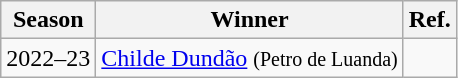<table class="wikitable">
<tr>
<th>Season</th>
<th>Winner</th>
<th>Ref.</th>
</tr>
<tr>
<td>2022–23</td>
<td><a href='#'>Childe Dundão</a> <small>(Petro de Luanda)</small></td>
<td></td>
</tr>
</table>
